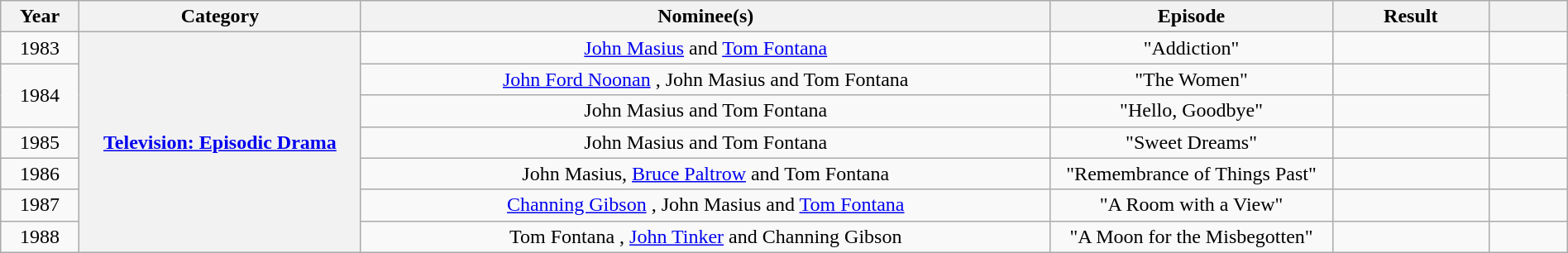<table class="wikitable plainrowheaders" style="text-align:center" width=100%>
<tr>
<th scope="col" width="5%">Year</th>
<th scope="col" width="18%">Category</th>
<th scope="col" width="44%">Nominee(s)</th>
<th scope="col" width="18%">Episode</th>
<th scope="col" width="10%">Result</th>
<th scope="col" width="5%"></th>
</tr>
<tr>
<td>1983</td>
<th scope="row" style="text-align:center" rowspan="7"><a href='#'>Television: Episodic Drama</a></th>
<td><a href='#'>John Masius</a> and <a href='#'>Tom Fontana</a></td>
<td>"Addiction"</td>
<td></td>
<td></td>
</tr>
<tr>
<td rowspan="2">1984</td>
<td><a href='#'>John Ford Noonan</a> , John Masius  and Tom Fontana </td>
<td>"The Women"</td>
<td></td>
<td rowspan="2"></td>
</tr>
<tr>
<td>John Masius and Tom Fontana</td>
<td>"Hello, Goodbye"</td>
<td></td>
</tr>
<tr>
<td>1985</td>
<td>John Masius and Tom Fontana</td>
<td>"Sweet Dreams"</td>
<td></td>
<td></td>
</tr>
<tr>
<td>1986</td>
<td>John Masius, <a href='#'>Bruce Paltrow</a> and Tom Fontana</td>
<td>"Remembrance of Things Past"</td>
<td></td>
<td></td>
</tr>
<tr>
<td>1987</td>
<td><a href='#'>Channing Gibson</a> , John Masius  and <a href='#'>Tom Fontana</a> </td>
<td>"A Room with a View"</td>
<td></td>
<td></td>
</tr>
<tr>
<td>1988</td>
<td>Tom Fontana , <a href='#'>John Tinker</a>  and Channing Gibson </td>
<td>"A Moon for the Misbegotten"</td>
<td></td>
<td></td>
</tr>
</table>
